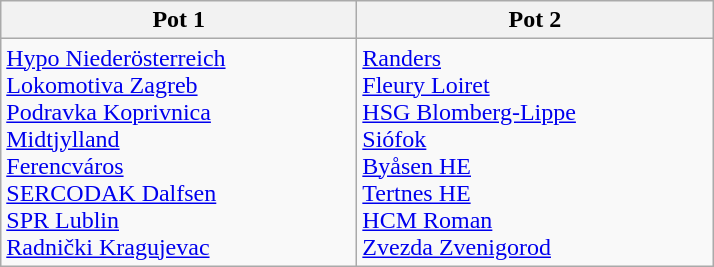<table class="wikitable">
<tr>
<th width=230>Pot 1</th>
<th width=230>Pot 2</th>
</tr>
<tr>
<td valign="top"> <a href='#'>Hypo Niederösterreich</a><br> <a href='#'>Lokomotiva Zagreb</a><br> <a href='#'>Podravka Koprivnica</a><br> <a href='#'>Midtjylland</a><br> <a href='#'>Ferencváros</a><br> <a href='#'>SERCODAK Dalfsen</a><br> <a href='#'>SPR Lublin</a><br> <a href='#'>Radnički Kragujevac</a></td>
<td valign="top"> <a href='#'>Randers</a><br> <a href='#'>Fleury Loiret</a><br> <a href='#'>HSG Blomberg-Lippe</a><br> <a href='#'>Siófok</a><br> <a href='#'>Byåsen HE</a><br> <a href='#'>Tertnes HE</a><br> <a href='#'>HCM Roman</a><br> <a href='#'>Zvezda Zvenigorod</a></td>
</tr>
</table>
